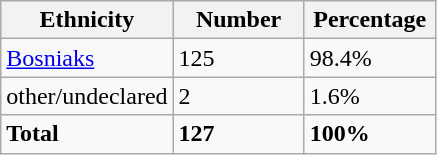<table class="wikitable">
<tr>
<th width="100px">Ethnicity</th>
<th width="80px">Number</th>
<th width="80px">Percentage</th>
</tr>
<tr>
<td><a href='#'>Bosniaks</a></td>
<td>125</td>
<td>98.4%</td>
</tr>
<tr>
<td>other/undeclared</td>
<td>2</td>
<td>1.6%</td>
</tr>
<tr>
<td><strong>Total</strong></td>
<td><strong>127</strong></td>
<td><strong>100%</strong></td>
</tr>
</table>
